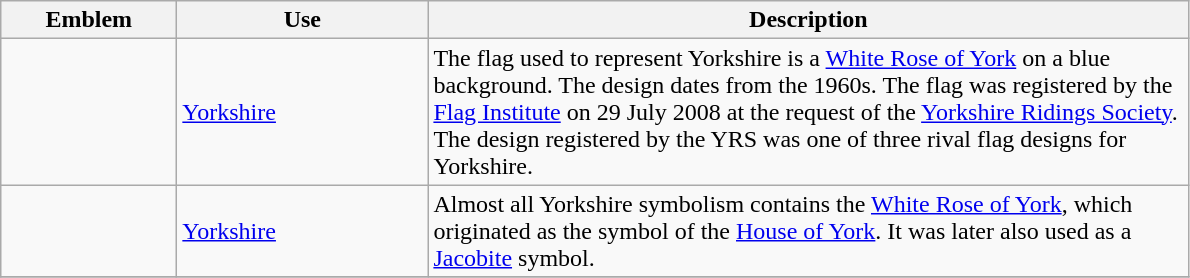<table class="wikitable">
<tr>
<th width="110">Emblem</th>
<th width="160">Use</th>
<th width="500">Description</th>
</tr>
<tr>
<td align="center"></td>
<td><a href='#'>Yorkshire</a></td>
<td>The flag used to represent Yorkshire is a <a href='#'>White Rose of York</a> on a blue background. The design dates from the 1960s. The flag was registered by the <a href='#'>Flag Institute</a> on 29 July 2008 at the request of the <a href='#'>Yorkshire Ridings Society</a>. The design registered by the YRS was one of three rival flag designs for Yorkshire.</td>
</tr>
<tr>
<td align="center"></td>
<td><a href='#'>Yorkshire</a></td>
<td>Almost all Yorkshire symbolism contains the <a href='#'>White Rose of York</a>, which originated as the symbol of the <a href='#'>House of York</a>. It was later also used as a <a href='#'>Jacobite</a> symbol.</td>
</tr>
<tr>
</tr>
</table>
